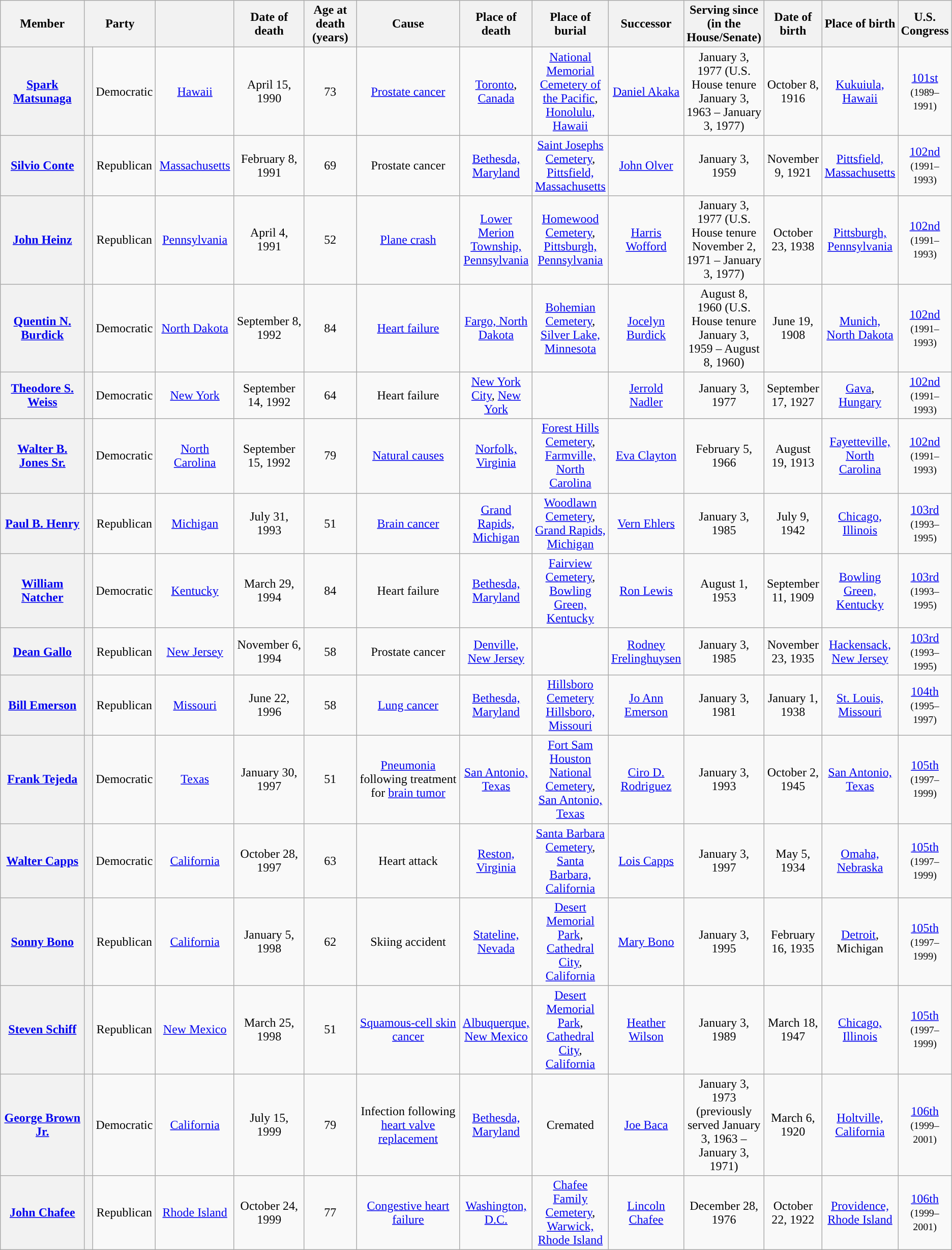<table class="wikitable sortable" style="text-align:center">
<tr>
<th style="width:23%">Member</th>
<th colspan=2>Party</th>
<th style="width:10%"></th>
<th style="width:16%">Date of death</th>
<th style="width:13%">Age at death (years)</th>
<th style="width:38%">Cause</th>
<th style="width:38%">Place of death</th>
<th style="width:38%">Place of burial</th>
<th style="width:38%">Successor</th>
<th style="width:38%">Serving since (in the House/Senate)</th>
<th style="width:38%">Date of birth</th>
<th style="width:38%">Place of birth</th>
<th style="width:38%">U.S. Congress</th>
</tr>
<tr>
<th><a href='#'>Spark Matsunaga</a></th>
<th style="background:"> </th>
<td>Democratic</td>
<td><a href='#'>Hawaii</a><br></td>
<td>April 15, 1990</td>
<td>73</td>
<td><a href='#'>Prostate cancer</a></td>
<td><a href='#'>Toronto</a>, <a href='#'>Canada</a></td>
<td><a href='#'>National Memorial Cemetery of the Pacific</a>, <a href='#'>Honolulu, Hawaii</a></td>
<td><a href='#'>Daniel Akaka</a></td>
<td>January 3, 1977 (U.S. House tenure January 3, 1963 – January 3, 1977)</td>
<td>October 8, 1916</td>
<td><a href='#'>Kukuiula, Hawaii</a></td>
<td><a href='#'>101st</a><br><small>(1989–1991)</small></td>
</tr>
<tr>
<th><a href='#'>Silvio Conte</a></th>
<th style="background:"> </th>
<td>Republican</td>
<td><a href='#'>Massachusetts</a><br></td>
<td>February 8, 1991</td>
<td>69</td>
<td>Prostate cancer</td>
<td><a href='#'>Bethesda, Maryland</a></td>
<td><a href='#'>Saint Josephs Cemetery</a>, <a href='#'>Pittsfield, Massachusetts</a></td>
<td><a href='#'>John Olver</a></td>
<td>January 3, 1959</td>
<td>November 9, 1921</td>
<td><a href='#'>Pittsfield, Massachusetts</a></td>
<td><a href='#'>102nd</a><br><small>(1991–1993)</small></td>
</tr>
<tr>
<th><a href='#'>John Heinz</a></th>
<th style="background:"> </th>
<td>Republican</td>
<td><a href='#'>Pennsylvania</a><br></td>
<td>April 4, 1991</td>
<td>52</td>
<td><a href='#'>Plane crash</a></td>
<td><a href='#'>Lower Merion Township, Pennsylvania</a></td>
<td><a href='#'>Homewood Cemetery</a>, <a href='#'>Pittsburgh, Pennsylvania</a></td>
<td><a href='#'>Harris Wofford</a></td>
<td>January 3, 1977 (U.S. House tenure November 2, 1971 – January 3, 1977)</td>
<td>October 23, 1938</td>
<td><a href='#'>Pittsburgh, Pennsylvania</a></td>
<td><a href='#'>102nd</a><br><small>(1991–1993)</small></td>
</tr>
<tr>
<th><a href='#'>Quentin N. Burdick</a></th>
<th style="background:"> </th>
<td>Democratic</td>
<td><a href='#'>North Dakota</a><br></td>
<td>September 8, 1992</td>
<td>84</td>
<td><a href='#'>Heart failure</a></td>
<td><a href='#'>Fargo, North Dakota</a></td>
<td><a href='#'>Bohemian Cemetery</a>, <a href='#'>Silver Lake, Minnesota</a></td>
<td><a href='#'>Jocelyn Burdick</a></td>
<td>August 8, 1960 (U.S. House tenure January 3, 1959 – August 8, 1960)</td>
<td>June 19, 1908</td>
<td><a href='#'>Munich, North Dakota</a></td>
<td><a href='#'>102nd</a><br><small>(1991–1993)</small></td>
</tr>
<tr>
<th><a href='#'>Theodore S. Weiss</a></th>
<th style="background:"> </th>
<td>Democratic</td>
<td><a href='#'>New York</a><br></td>
<td>September 14, 1992</td>
<td>64</td>
<td>Heart failure</td>
<td><a href='#'>New York City</a>, <a href='#'>New York</a></td>
<td></td>
<td><a href='#'>Jerrold Nadler</a></td>
<td>January 3, 1977</td>
<td>September 17, 1927</td>
<td><a href='#'>Gava</a>, <a href='#'>Hungary</a></td>
<td><a href='#'>102nd</a><br><small>(1991–1993)</small></td>
</tr>
<tr>
<th><a href='#'>Walter B. Jones Sr.</a></th>
<th style="background:"> </th>
<td>Democratic</td>
<td><a href='#'>North Carolina</a><br></td>
<td>September 15, 1992</td>
<td>79</td>
<td><a href='#'>Natural causes</a></td>
<td><a href='#'>Norfolk, Virginia</a></td>
<td><a href='#'>Forest Hills Cemetery</a>, <a href='#'>Farmville, North Carolina</a></td>
<td><a href='#'>Eva Clayton</a></td>
<td>February 5, 1966</td>
<td>August 19, 1913</td>
<td><a href='#'>Fayetteville, North Carolina</a></td>
<td><a href='#'>102nd</a><br><small>(1991–1993)</small></td>
</tr>
<tr>
<th><a href='#'>Paul B. Henry</a></th>
<th style="background:"> </th>
<td>Republican</td>
<td><a href='#'>Michigan</a><br></td>
<td>July 31, 1993</td>
<td>51</td>
<td><a href='#'>Brain cancer</a></td>
<td><a href='#'>Grand Rapids, Michigan</a></td>
<td><a href='#'>Woodlawn Cemetery</a>, <a href='#'>Grand Rapids, Michigan</a></td>
<td><a href='#'>Vern Ehlers</a></td>
<td>January 3, 1985</td>
<td>July 9, 1942</td>
<td><a href='#'>Chicago, Illinois</a></td>
<td><a href='#'>103rd</a><br><small>(1993–1995)</small></td>
</tr>
<tr>
<th><a href='#'>William Natcher</a></th>
<th style="background:"> </th>
<td>Democratic</td>
<td><a href='#'>Kentucky</a><br></td>
<td>March 29, 1994</td>
<td>84</td>
<td>Heart failure</td>
<td><a href='#'>Bethesda, Maryland</a></td>
<td><a href='#'>Fairview Cemetery</a>, <a href='#'>Bowling Green, Kentucky</a></td>
<td><a href='#'>Ron Lewis</a></td>
<td>August 1, 1953</td>
<td>September 11, 1909</td>
<td><a href='#'>Bowling Green, Kentucky</a></td>
<td><a href='#'>103rd</a><br><small>(1993–1995)</small></td>
</tr>
<tr>
<th><a href='#'>Dean Gallo</a></th>
<th style="background:"> </th>
<td>Republican</td>
<td><a href='#'>New Jersey</a><br></td>
<td>November 6, 1994</td>
<td>58</td>
<td>Prostate cancer</td>
<td><a href='#'>Denville, New Jersey</a></td>
<td></td>
<td><a href='#'>Rodney Frelinghuysen</a></td>
<td>January 3, 1985</td>
<td>November 23, 1935</td>
<td><a href='#'>Hackensack, New Jersey</a></td>
<td><a href='#'>103rd</a><br><small>(1993–1995)</small></td>
</tr>
<tr>
<th><a href='#'>Bill Emerson</a></th>
<th style="background:"> </th>
<td>Republican</td>
<td><a href='#'>Missouri</a><br></td>
<td>June 22, 1996</td>
<td>58</td>
<td><a href='#'>Lung cancer</a></td>
<td><a href='#'>Bethesda, Maryland</a></td>
<td><a href='#'>Hillsboro Cemetery</a> <a href='#'>Hillsboro, Missouri</a></td>
<td><a href='#'>Jo Ann Emerson</a></td>
<td>January 3, 1981</td>
<td>January 1, 1938</td>
<td><a href='#'>St. Louis, Missouri</a></td>
<td><a href='#'>104th</a><br><small>(1995–1997)</small></td>
</tr>
<tr>
<th><a href='#'>Frank Tejeda</a></th>
<th style="background:"> </th>
<td>Democratic</td>
<td><a href='#'>Texas</a><br></td>
<td>January 30, 1997</td>
<td>51</td>
<td><a href='#'>Pneumonia</a> following treatment for <a href='#'>brain tumor</a></td>
<td><a href='#'>San Antonio, Texas</a></td>
<td><a href='#'>Fort Sam Houston National Cemetery</a>, <a href='#'>San Antonio, Texas</a></td>
<td><a href='#'>Ciro D. Rodriguez</a></td>
<td>January 3, 1993</td>
<td>October 2, 1945</td>
<td><a href='#'>San Antonio, Texas</a></td>
<td><a href='#'>105th</a><br><small>(1997–1999)</small></td>
</tr>
<tr>
<th><a href='#'>Walter Capps</a></th>
<th style="background:"> </th>
<td>Democratic</td>
<td><a href='#'>California</a><br></td>
<td>October 28, 1997</td>
<td>63</td>
<td>Heart attack</td>
<td><a href='#'>Reston, Virginia</a></td>
<td><a href='#'>Santa Barbara Cemetery</a>, <a href='#'>Santa Barbara, California</a></td>
<td><a href='#'>Lois Capps</a></td>
<td>January 3, 1997</td>
<td>May 5, 1934</td>
<td><a href='#'>Omaha, Nebraska</a></td>
<td><a href='#'>105th</a><br><small>(1997–1999)</small></td>
</tr>
<tr>
<th><a href='#'>Sonny Bono</a></th>
<th style="background:"> </th>
<td>Republican</td>
<td><a href='#'>California</a><br></td>
<td>January 5, 1998</td>
<td>62</td>
<td>Skiing accident</td>
<td><a href='#'>Stateline, Nevada</a></td>
<td><a href='#'>Desert Memorial Park</a>, <a href='#'>Cathedral City</a>, <a href='#'>California</a></td>
<td><a href='#'>Mary Bono</a></td>
<td>January 3, 1995</td>
<td>February 16, 1935</td>
<td><a href='#'>Detroit</a>, Michigan</td>
<td><a href='#'>105th</a><br><small>(1997–1999)</small></td>
</tr>
<tr>
<th><a href='#'>Steven Schiff</a></th>
<th style="background:"> </th>
<td>Republican</td>
<td><a href='#'>New Mexico</a><br></td>
<td>March 25, 1998</td>
<td>51</td>
<td><a href='#'>Squamous-cell skin cancer</a></td>
<td><a href='#'>Albuquerque, New Mexico</a></td>
<td><a href='#'>Desert Memorial Park</a>, <a href='#'>Cathedral City</a>, <a href='#'>California</a></td>
<td><a href='#'>Heather Wilson</a></td>
<td>January 3, 1989</td>
<td>March 18, 1947</td>
<td><a href='#'>Chicago, Illinois</a></td>
<td><a href='#'>105th</a><br><small>(1997–1999)</small></td>
</tr>
<tr>
<th><a href='#'>George Brown Jr.</a></th>
<th style="background:"> </th>
<td>Democratic</td>
<td><a href='#'>California</a><br></td>
<td>July 15, 1999</td>
<td>79</td>
<td>Infection following <a href='#'>heart valve replacement</a></td>
<td><a href='#'>Bethesda, Maryland</a></td>
<td>Cremated</td>
<td><a href='#'>Joe Baca</a></td>
<td>January 3, 1973 (previously served January 3, 1963 – January 3, 1971)</td>
<td>March 6, 1920</td>
<td><a href='#'>Holtville, California</a></td>
<td><a href='#'>106th</a><br><small>(1999–2001)</small></td>
</tr>
<tr>
<th><a href='#'>John Chafee</a></th>
<th style="background:"> </th>
<td>Republican</td>
<td><a href='#'>Rhode Island</a><br></td>
<td>October 24, 1999</td>
<td>77</td>
<td><a href='#'>Congestive heart failure</a></td>
<td><a href='#'>Washington, D.C.</a></td>
<td><a href='#'>Chafee Family Cemetery</a>, <a href='#'>Warwick, Rhode Island</a></td>
<td><a href='#'>Lincoln Chafee</a></td>
<td>December 28, 1976</td>
<td>October 22, 1922</td>
<td><a href='#'>Providence, Rhode Island</a></td>
<td><a href='#'>106th</a><br><small>(1999–2001)</small></td>
</tr>
</table>
